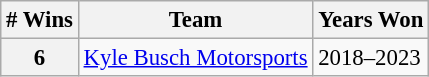<table class="wikitable" style="font-size: 95%;">
<tr>
<th># Wins</th>
<th>Team</th>
<th>Years Won</th>
</tr>
<tr>
<th>6</th>
<td><a href='#'>Kyle Busch Motorsports</a></td>
<td>2018–2023</td>
</tr>
</table>
